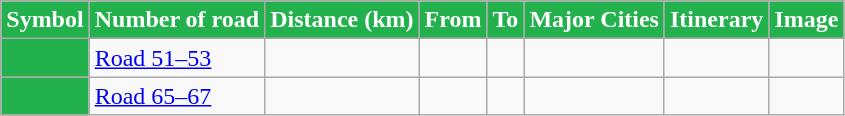<table class = "wikitable sortable">
<tr>
<th style = "background: #22B14C; color: white">Symbol</th>
<th style = "background: #22B14C; color: white">Number of road</th>
<th style = "background: #22B14C; color: white">Distance (km)</th>
<th style = "background: #22B14C; color: white">From</th>
<th style = "background: #22B14C; color: white">To</th>
<th style = "background: #22B14C; color: white">Major Cities</th>
<th style = "background: #22B14C; color: white">Itinerary</th>
<th style = "background: #22B14C; color: white">Image</th>
</tr>
<tr>
<td style = "background: #22B14C; color: white"></td>
<td><a href='#'>Road 51–53</a></td>
<td></td>
<td></td>
<td></td>
<td></td>
<td></td>
<td></td>
</tr>
<tr>
<td style = "background: #22B14C; color: white"></td>
<td><a href='#'>Road 65–67</a></td>
<td></td>
<td></td>
<td></td>
<td></td>
<td></td>
<td></td>
</tr>
</table>
